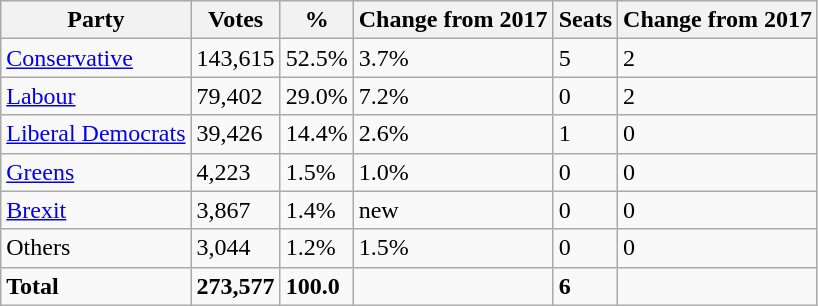<table class="wikitable">
<tr>
<th>Party</th>
<th>Votes</th>
<th>%</th>
<th>Change from 2017</th>
<th>Seats</th>
<th>Change from 2017</th>
</tr>
<tr>
<td><a href='#'>Conservative</a></td>
<td>143,615</td>
<td>52.5%</td>
<td>3.7%</td>
<td>5</td>
<td>2</td>
</tr>
<tr>
<td><a href='#'>Labour</a></td>
<td>79,402</td>
<td>29.0%</td>
<td>7.2%</td>
<td>0</td>
<td>2</td>
</tr>
<tr>
<td><a href='#'>Liberal Democrats</a></td>
<td>39,426</td>
<td>14.4%</td>
<td>2.6%</td>
<td>1</td>
<td>0</td>
</tr>
<tr>
<td><a href='#'>Greens</a></td>
<td>4,223</td>
<td>1.5%</td>
<td>1.0%</td>
<td>0</td>
<td>0</td>
</tr>
<tr>
<td><a href='#'>Brexit</a></td>
<td>3,867</td>
<td>1.4%</td>
<td>new</td>
<td>0</td>
<td>0</td>
</tr>
<tr>
<td>Others</td>
<td>3,044</td>
<td>1.2%</td>
<td>1.5%</td>
<td>0</td>
<td>0</td>
</tr>
<tr>
<td><strong>Total</strong></td>
<td><strong>273,577</strong></td>
<td><strong>100.0</strong></td>
<td></td>
<td><strong>6</strong></td>
<td></td>
</tr>
</table>
